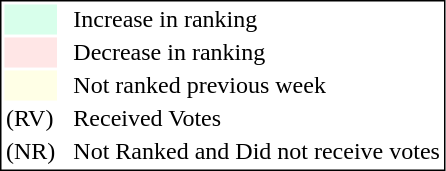<table style="border:1px solid black;">
<tr>
<td style="background:#D8FFEB; width:20px;"></td>
<td> </td>
<td>Increase in ranking</td>
</tr>
<tr>
<td style="background:#FFE6E6; width:20px;"></td>
<td> </td>
<td>Decrease in ranking</td>
</tr>
<tr>
<td style="background:#FFFFE6; width:20px;"></td>
<td> </td>
<td>Not ranked previous week</td>
</tr>
<tr>
<td>(RV)</td>
<td> </td>
<td>Received Votes</td>
</tr>
<tr>
<td>(NR)</td>
<td> </td>
<td>Not Ranked and Did not receive votes</td>
</tr>
</table>
